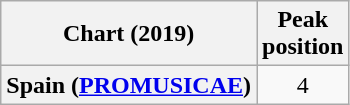<table class="wikitable plainrowheaders" style="text-align:center">
<tr>
<th scope="col">Chart (2019)</th>
<th scope="col">Peak<br>position</th>
</tr>
<tr>
<th scope="row">Spain (<a href='#'>PROMUSICAE</a>)</th>
<td>4</td>
</tr>
</table>
